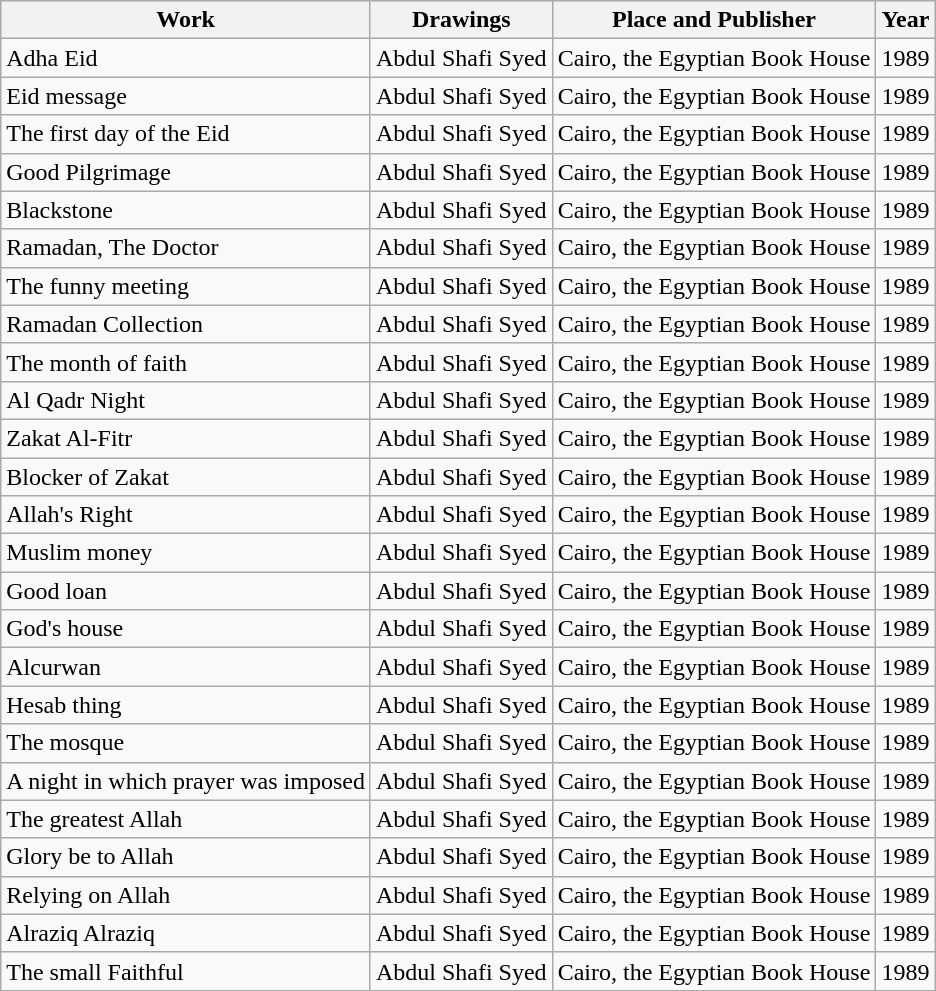<table class="wikitable">
<tr>
<th>Work</th>
<th>Drawings</th>
<th>Place and Publisher</th>
<th>Year</th>
</tr>
<tr>
<td>Adha Eid</td>
<td>Abdul Shafi Syed</td>
<td>Cairo, the Egyptian Book House</td>
<td>1989</td>
</tr>
<tr>
<td>Eid message</td>
<td>Abdul Shafi Syed</td>
<td>Cairo, the Egyptian Book House</td>
<td>1989</td>
</tr>
<tr>
<td>The first day of the Eid</td>
<td>Abdul Shafi Syed</td>
<td>Cairo, the Egyptian Book House</td>
<td>1989</td>
</tr>
<tr>
<td>Good Pilgrimage</td>
<td>Abdul Shafi Syed</td>
<td>Cairo, the Egyptian Book House</td>
<td>1989</td>
</tr>
<tr>
<td>Blackstone</td>
<td>Abdul Shafi Syed</td>
<td>Cairo, the Egyptian Book House</td>
<td>1989</td>
</tr>
<tr>
<td>Ramadan, The Doctor</td>
<td>Abdul Shafi Syed</td>
<td>Cairo, the Egyptian Book House</td>
<td>1989</td>
</tr>
<tr>
<td>The funny meeting</td>
<td>Abdul Shafi Syed</td>
<td>Cairo, the Egyptian Book House</td>
<td>1989</td>
</tr>
<tr>
<td>Ramadan Collection</td>
<td>Abdul Shafi Syed</td>
<td>Cairo, the Egyptian Book House</td>
<td>1989</td>
</tr>
<tr>
<td>The month of faith</td>
<td>Abdul Shafi Syed</td>
<td>Cairo, the Egyptian Book House</td>
<td>1989</td>
</tr>
<tr>
<td>Al Qadr Night</td>
<td>Abdul Shafi Syed</td>
<td>Cairo, the Egyptian Book House</td>
<td>1989</td>
</tr>
<tr>
<td>Zakat Al-Fitr</td>
<td>Abdul Shafi Syed</td>
<td>Cairo, the Egyptian Book House</td>
<td>1989</td>
</tr>
<tr>
<td>Blocker of Zakat</td>
<td>Abdul Shafi Syed</td>
<td>Cairo, the Egyptian Book House</td>
<td>1989</td>
</tr>
<tr>
<td>Allah's Right</td>
<td>Abdul Shafi Syed</td>
<td>Cairo, the Egyptian Book House</td>
<td>1989</td>
</tr>
<tr>
<td>Muslim money</td>
<td>Abdul Shafi Syed</td>
<td>Cairo, the Egyptian Book House</td>
<td>1989</td>
</tr>
<tr>
<td>Good loan</td>
<td>Abdul Shafi Syed</td>
<td>Cairo, the Egyptian Book House</td>
<td>1989</td>
</tr>
<tr>
<td>God's house</td>
<td>Abdul Shafi Syed</td>
<td>Cairo, the Egyptian Book House</td>
<td>1989</td>
</tr>
<tr>
<td>Alcurwan</td>
<td>Abdul Shafi Syed</td>
<td>Cairo, the Egyptian Book House</td>
<td>1989</td>
</tr>
<tr>
<td>Hesab thing</td>
<td>Abdul Shafi Syed</td>
<td>Cairo, the Egyptian Book House</td>
<td>1989</td>
</tr>
<tr>
<td>The mosque</td>
<td>Abdul Shafi Syed</td>
<td>Cairo, the Egyptian Book House</td>
<td>1989</td>
</tr>
<tr>
<td>A night in which prayer was imposed</td>
<td>Abdul Shafi Syed</td>
<td>Cairo, the Egyptian Book House</td>
<td>1989</td>
</tr>
<tr>
<td>The greatest Allah</td>
<td>Abdul Shafi Syed</td>
<td>Cairo, the Egyptian Book House</td>
<td>1989</td>
</tr>
<tr>
<td>Glory be to Allah</td>
<td>Abdul Shafi Syed</td>
<td>Cairo, the Egyptian Book House</td>
<td>1989</td>
</tr>
<tr>
<td>Relying on Allah</td>
<td>Abdul Shafi Syed</td>
<td>Cairo, the Egyptian Book House</td>
<td>1989</td>
</tr>
<tr>
<td>Alraziq Alraziq</td>
<td>Abdul Shafi Syed</td>
<td>Cairo, the Egyptian Book House</td>
<td>1989</td>
</tr>
<tr>
<td>The small Faithful</td>
<td>Abdul Shafi Syed</td>
<td>Cairo, the Egyptian Book House</td>
<td>1989</td>
</tr>
</table>
